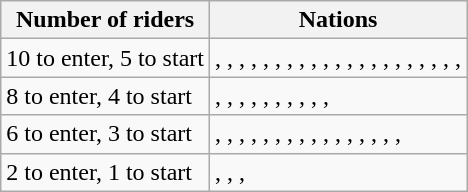<table class="wikitable">
<tr>
<th>Number of riders</th>
<th>Nations</th>
</tr>
<tr>
<td>10 to enter, 5 to start</td>
<td>, , , , , , , , , , , , , , , ,  , , , , , </td>
</tr>
<tr>
<td>8 to enter, 4 to start</td>
<td>, , , , , , , , , , </td>
</tr>
<tr>
<td>6 to enter, 3 to start</td>
<td>, , , , , , , , , , , , , , , , </td>
</tr>
<tr>
<td>2 to enter, 1 to start</td>
<td>, , , </td>
</tr>
</table>
